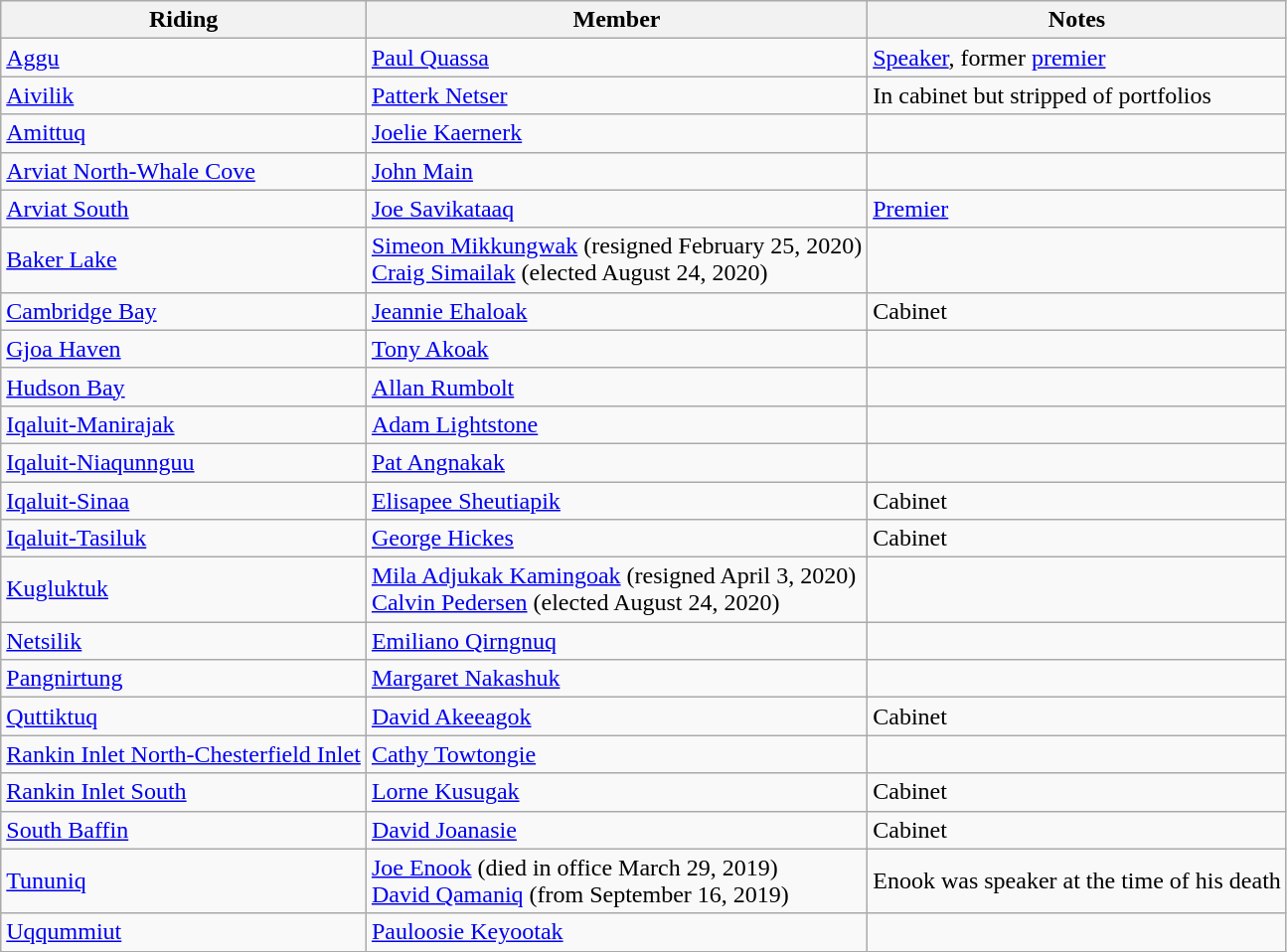<table class="wikitable">
<tr>
<th>Riding</th>
<th>Member</th>
<th>Notes</th>
</tr>
<tr>
<td><a href='#'>Aggu</a></td>
<td><a href='#'>Paul Quassa</a></td>
<td><a href='#'>Speaker</a>, former <a href='#'>premier</a></td>
</tr>
<tr>
<td><a href='#'>Aivilik</a></td>
<td><a href='#'>Patterk Netser</a></td>
<td>In cabinet but stripped of portfolios</td>
</tr>
<tr>
<td><a href='#'>Amittuq</a></td>
<td><a href='#'>Joelie Kaernerk</a></td>
<td></td>
</tr>
<tr>
<td><a href='#'>Arviat North-Whale Cove</a></td>
<td><a href='#'>John Main</a></td>
<td></td>
</tr>
<tr>
<td><a href='#'>Arviat South</a></td>
<td><a href='#'>Joe Savikataaq</a></td>
<td><a href='#'>Premier</a></td>
</tr>
<tr>
<td><a href='#'>Baker Lake</a></td>
<td><a href='#'>Simeon Mikkungwak</a> (resigned February 25, 2020)<br><a href='#'>Craig Simailak</a> (elected August 24, 2020)</td>
<td></td>
</tr>
<tr>
<td><a href='#'>Cambridge Bay</a></td>
<td><a href='#'>Jeannie Ehaloak</a></td>
<td>Cabinet</td>
</tr>
<tr>
<td><a href='#'>Gjoa Haven</a></td>
<td><a href='#'>Tony Akoak</a></td>
<td></td>
</tr>
<tr>
<td><a href='#'>Hudson Bay</a></td>
<td><a href='#'>Allan Rumbolt</a></td>
<td></td>
</tr>
<tr>
<td><a href='#'>Iqaluit-Manirajak</a></td>
<td><a href='#'>Adam Lightstone</a></td>
<td></td>
</tr>
<tr>
<td><a href='#'>Iqaluit-Niaqunnguu</a></td>
<td><a href='#'>Pat Angnakak</a></td>
<td></td>
</tr>
<tr>
<td><a href='#'>Iqaluit-Sinaa</a></td>
<td><a href='#'>Elisapee Sheutiapik</a></td>
<td>Cabinet</td>
</tr>
<tr>
<td><a href='#'>Iqaluit-Tasiluk</a></td>
<td><a href='#'>George Hickes</a></td>
<td>Cabinet</td>
</tr>
<tr>
<td><a href='#'>Kugluktuk</a></td>
<td><a href='#'>Mila Adjukak Kamingoak</a> (resigned April 3, 2020)<br><a href='#'>Calvin Pedersen</a> (elected August 24, 2020)</td>
<td></td>
</tr>
<tr>
<td><a href='#'>Netsilik</a></td>
<td><a href='#'>Emiliano Qirngnuq</a></td>
<td></td>
</tr>
<tr>
<td><a href='#'>Pangnirtung</a></td>
<td><a href='#'>Margaret Nakashuk</a></td>
<td></td>
</tr>
<tr>
<td><a href='#'>Quttiktuq</a></td>
<td><a href='#'>David Akeeagok</a></td>
<td>Cabinet</td>
</tr>
<tr>
<td><a href='#'>Rankin Inlet North-Chesterfield Inlet</a></td>
<td><a href='#'>Cathy Towtongie</a></td>
<td></td>
</tr>
<tr>
<td><a href='#'>Rankin Inlet South</a></td>
<td><a href='#'>Lorne Kusugak</a></td>
<td>Cabinet</td>
</tr>
<tr>
<td><a href='#'>South Baffin</a></td>
<td><a href='#'>David Joanasie</a></td>
<td>Cabinet</td>
</tr>
<tr>
<td><a href='#'>Tununiq</a></td>
<td><a href='#'>Joe Enook</a> (died in office March 29, 2019)<br><a href='#'>David Qamaniq</a> (from September 16, 2019)</td>
<td>Enook was speaker at the time of his death</td>
</tr>
<tr>
<td><a href='#'>Uqqummiut</a></td>
<td><a href='#'>Pauloosie Keyootak</a></td>
<td></td>
</tr>
</table>
